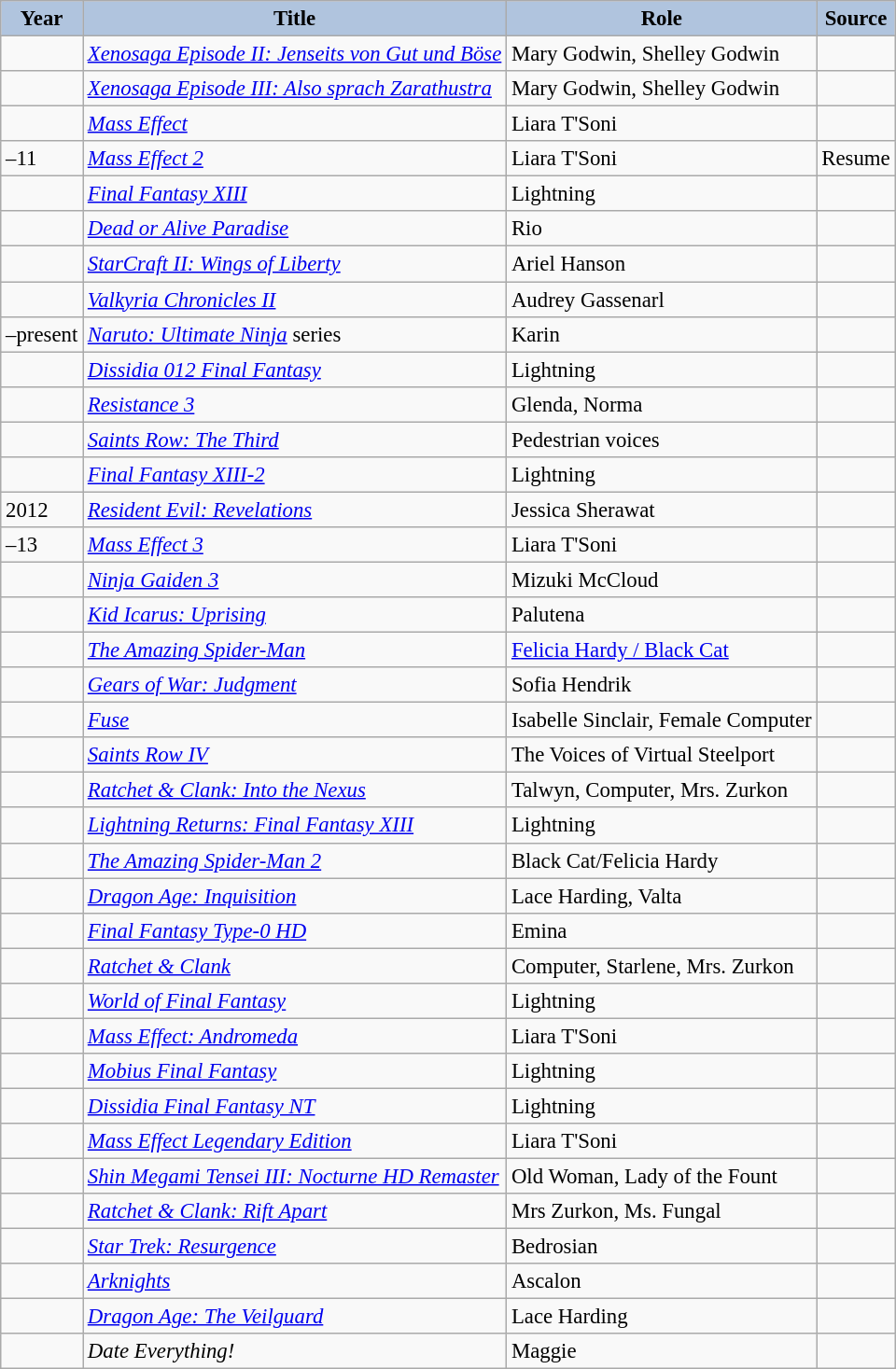<table class="wikitable sortable plainrowheaders" style="width=95%;  font-size: 95%;">
<tr>
<th style="background:#b0c4de;">Year</th>
<th style="background:#b0c4de;">Title</th>
<th style="background:#b0c4de;">Role</th>
<th style="background:#b0c4de;" class="unsortable">Source</th>
</tr>
<tr>
<td></td>
<td><em><a href='#'>Xenosaga Episode II: Jenseits von Gut und Böse</a></em></td>
<td>Mary Godwin, Shelley Godwin</td>
<td></td>
</tr>
<tr>
<td></td>
<td><em><a href='#'>Xenosaga Episode III: Also sprach Zarathustra</a></em></td>
<td>Mary Godwin, Shelley Godwin</td>
<td></td>
</tr>
<tr>
<td></td>
<td><em><a href='#'>Mass Effect</a></em></td>
<td>Liara T'Soni</td>
<td></td>
</tr>
<tr>
<td>–11</td>
<td><em><a href='#'>Mass Effect 2</a></em></td>
<td>Liara T'Soni</td>
<td>Resume</td>
</tr>
<tr>
<td></td>
<td><em><a href='#'>Final Fantasy XIII</a></em></td>
<td>Lightning</td>
<td></td>
</tr>
<tr>
<td></td>
<td><em><a href='#'>Dead or Alive Paradise</a></em></td>
<td>Rio</td>
<td></td>
</tr>
<tr>
<td></td>
<td><em><a href='#'>StarCraft II: Wings of Liberty</a></em></td>
<td>Ariel Hanson</td>
<td></td>
</tr>
<tr>
<td></td>
<td><em><a href='#'>Valkyria Chronicles II</a></em></td>
<td>Audrey Gassenarl</td>
<td></td>
</tr>
<tr>
<td>–present</td>
<td><em><a href='#'>Naruto: Ultimate Ninja</a></em> series</td>
<td>Karin</td>
<td></td>
</tr>
<tr>
<td></td>
<td><em><a href='#'>Dissidia 012 Final Fantasy</a></em></td>
<td>Lightning</td>
<td></td>
</tr>
<tr>
<td></td>
<td><em><a href='#'>Resistance 3</a></em></td>
<td>Glenda, Norma</td>
<td></td>
</tr>
<tr>
<td></td>
<td><em><a href='#'>Saints Row: The Third</a></em></td>
<td>Pedestrian voices</td>
<td></td>
</tr>
<tr>
<td></td>
<td><em><a href='#'>Final Fantasy XIII-2</a></em></td>
<td>Lightning</td>
<td></td>
</tr>
<tr>
<td>2012</td>
<td><a href='#'><em>Resident Evil: Revelations</em></a></td>
<td>Jessica Sherawat</td>
<td></td>
</tr>
<tr>
<td>–13</td>
<td><em><a href='#'>Mass Effect 3</a></em></td>
<td>Liara T'Soni</td>
<td></td>
</tr>
<tr>
<td></td>
<td><em><a href='#'>Ninja Gaiden 3</a></em></td>
<td>Mizuki McCloud</td>
<td></td>
</tr>
<tr>
<td></td>
<td><em><a href='#'>Kid Icarus: Uprising</a></em></td>
<td>Palutena</td>
<td></td>
</tr>
<tr>
<td></td>
<td><em><a href='#'>The Amazing Spider-Man</a></em></td>
<td><a href='#'>Felicia Hardy / Black Cat</a></td>
<td></td>
</tr>
<tr>
<td></td>
<td><em><a href='#'>Gears of War: Judgment</a></em></td>
<td>Sofia Hendrik</td>
<td></td>
</tr>
<tr>
<td></td>
<td><em><a href='#'>Fuse</a></em></td>
<td>Isabelle Sinclair, Female Computer</td>
<td></td>
</tr>
<tr>
<td></td>
<td><em><a href='#'>Saints Row IV</a></em></td>
<td>The Voices of Virtual Steelport</td>
<td></td>
</tr>
<tr>
<td></td>
<td><em><a href='#'>Ratchet & Clank: Into the Nexus</a></em></td>
<td>Talwyn, Computer, Mrs. Zurkon</td>
<td></td>
</tr>
<tr>
<td></td>
<td><em><a href='#'>Lightning Returns: Final Fantasy XIII</a></em></td>
<td>Lightning</td>
<td></td>
</tr>
<tr>
<td></td>
<td><em><a href='#'>The Amazing Spider-Man 2</a></em></td>
<td>Black Cat/Felicia Hardy</td>
<td></td>
</tr>
<tr>
<td></td>
<td><em><a href='#'>Dragon Age: Inquisition</a></em></td>
<td>Lace Harding, Valta</td>
<td></td>
</tr>
<tr>
<td></td>
<td><em><a href='#'>Final Fantasy Type-0 HD</a></em></td>
<td>Emina</td>
<td></td>
</tr>
<tr>
<td></td>
<td><em><a href='#'>Ratchet & Clank</a></em></td>
<td>Computer, Starlene, Mrs. Zurkon</td>
<td></td>
</tr>
<tr>
<td></td>
<td><em><a href='#'>World of Final Fantasy</a></em></td>
<td>Lightning</td>
<td></td>
</tr>
<tr>
<td></td>
<td><em><a href='#'>Mass Effect: Andromeda</a></em></td>
<td>Liara T'Soni</td>
<td></td>
</tr>
<tr>
<td></td>
<td><em><a href='#'>Mobius Final Fantasy</a></em></td>
<td>Lightning</td>
<td></td>
</tr>
<tr>
<td></td>
<td><em><a href='#'>Dissidia Final Fantasy NT</a></em></td>
<td>Lightning</td>
<td></td>
</tr>
<tr>
<td></td>
<td><em><a href='#'>Mass Effect Legendary Edition</a></em></td>
<td>Liara T'Soni</td>
<td></td>
</tr>
<tr>
<td></td>
<td><em><a href='#'>Shin Megami Tensei III: Nocturne HD Remaster</a></em></td>
<td>Old Woman, Lady of the Fount</td>
<td></td>
</tr>
<tr>
<td></td>
<td><em><a href='#'>Ratchet & Clank: Rift Apart</a></em></td>
<td>Mrs Zurkon, Ms. Fungal</td>
<td></td>
</tr>
<tr>
<td></td>
<td><em><a href='#'>Star Trek: Resurgence</a></em></td>
<td>Bedrosian</td>
<td></td>
</tr>
<tr>
<td></td>
<td><em><a href='#'>Arknights</a></em></td>
<td>Ascalon</td>
<td></td>
</tr>
<tr>
<td></td>
<td><em><a href='#'>Dragon Age: The Veilguard</a></em></td>
<td>Lace Harding</td>
<td></td>
</tr>
<tr>
<td></td>
<td><em>Date Everything!</em></td>
<td>Maggie</td>
<td></td>
</tr>
</table>
